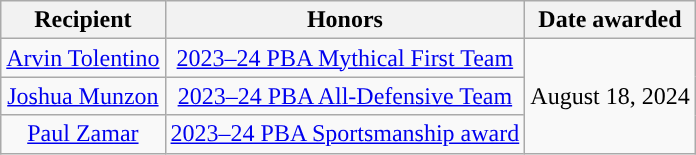<table class="wikitable sortable sortable" style="text-align: center">
<tr>
<th>Recipient</th>
<th>Honors</th>
<th>Date awarded</th>
</tr>
<tr>
<td><a href='#'>Arvin Tolentino</a></td>
<td><a href='#'>2023–24 PBA Mythical First Team</a></td>
<td rowspan=3>August 18, 2024</td>
</tr>
<tr>
<td><a href='#'>Joshua Munzon</a></td>
<td><a href='#'>2023–24 PBA All-Defensive Team</a></td>
</tr>
<tr>
<td><a href='#'>Paul Zamar</a></td>
<td><a href='#'>2023–24 PBA Sportsmanship award</a></td>
</tr>
</table>
